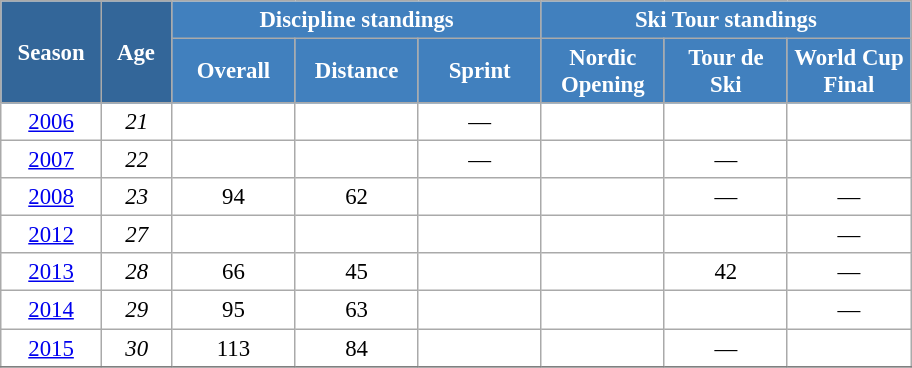<table class="wikitable" style="font-size:95%; text-align:center; border:grey solid 1px; border-collapse:collapse; background:#ffffff;">
<tr>
<th style="background-color:#369; color:white; width:60px;" rowspan="2"> Season </th>
<th style="background-color:#369; color:white; width:40px;" rowspan="2"> Age </th>
<th style="background-color:#4180be; color:white;" colspan="3">Discipline standings</th>
<th style="background-color:#4180be; color:white;" colspan="3">Ski Tour standings</th>
</tr>
<tr>
<th style="background-color:#4180be; color:white; width:75px;">Overall</th>
<th style="background-color:#4180be; color:white; width:75px;">Distance</th>
<th style="background-color:#4180be; color:white; width:75px;">Sprint</th>
<th style="background-color:#4180be; color:white; width:75px;">Nordic<br>Opening</th>
<th style="background-color:#4180be; color:white; width:75px;">Tour de<br>Ski</th>
<th style="background-color:#4180be; color:white; width:75px;">World Cup<br>Final</th>
</tr>
<tr>
<td><a href='#'>2006</a></td>
<td><em>21</em></td>
<td></td>
<td></td>
<td>—</td>
<td></td>
<td></td>
<td></td>
</tr>
<tr>
<td><a href='#'>2007</a></td>
<td><em>22</em></td>
<td></td>
<td></td>
<td>—</td>
<td></td>
<td>—</td>
<td></td>
</tr>
<tr>
<td><a href='#'>2008</a></td>
<td><em>23</em></td>
<td>94</td>
<td>62</td>
<td></td>
<td></td>
<td>—</td>
<td>—</td>
</tr>
<tr>
<td><a href='#'>2012</a></td>
<td><em>27</em></td>
<td></td>
<td></td>
<td></td>
<td></td>
<td></td>
<td>—</td>
</tr>
<tr>
<td><a href='#'>2013</a></td>
<td><em>28</em></td>
<td>66</td>
<td>45</td>
<td></td>
<td></td>
<td>42</td>
<td>—</td>
</tr>
<tr>
<td><a href='#'>2014</a></td>
<td><em>29</em></td>
<td>95</td>
<td>63</td>
<td></td>
<td></td>
<td></td>
<td>—</td>
</tr>
<tr>
<td><a href='#'>2015</a></td>
<td><em>30</em></td>
<td>113</td>
<td>84</td>
<td></td>
<td></td>
<td>—</td>
<td></td>
</tr>
<tr>
</tr>
</table>
